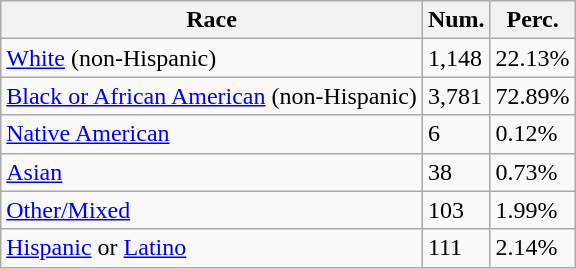<table class="wikitable">
<tr>
<th>Race</th>
<th>Num.</th>
<th>Perc.</th>
</tr>
<tr>
<td><a href='#'>White</a> (non-Hispanic)</td>
<td>1,148</td>
<td>22.13%</td>
</tr>
<tr>
<td><a href='#'>Black or African American</a> (non-Hispanic)</td>
<td>3,781</td>
<td>72.89%</td>
</tr>
<tr>
<td><a href='#'>Native American</a></td>
<td>6</td>
<td>0.12%</td>
</tr>
<tr>
<td><a href='#'>Asian</a></td>
<td>38</td>
<td>0.73%</td>
</tr>
<tr>
<td><a href='#'>Other/Mixed</a></td>
<td>103</td>
<td>1.99%</td>
</tr>
<tr>
<td><a href='#'>Hispanic</a> or <a href='#'>Latino</a></td>
<td>111</td>
<td>2.14%</td>
</tr>
</table>
